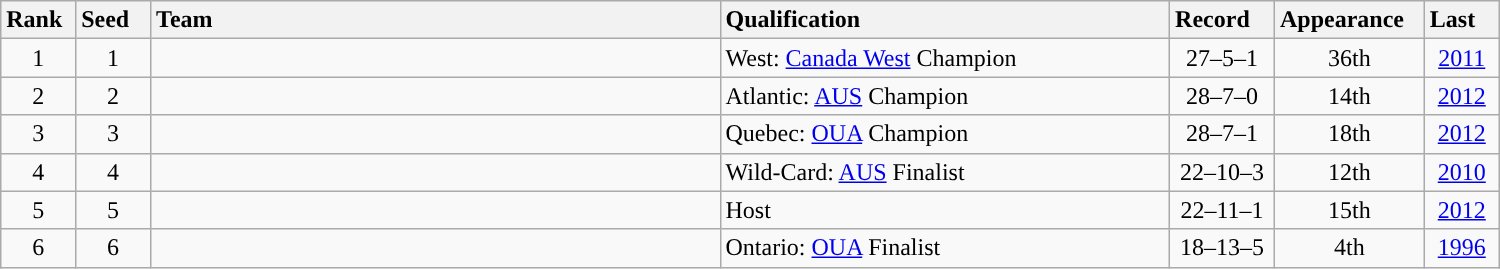<table class="wikitable sortable" style="text-align: center;" width=1000>
<tr style="background:#efefef; text-align:center">
<th style="text-align:left" width=5%>Rank</th>
<th style="text-align:left" width=5%>Seed</th>
<th style="text-align:left" width=38%>Team</th>
<th style="text-align:left" width=30%>Qualification</th>
<th style="text-align:left" width=7%>Record</th>
<th style="text-align:left" width=10%>Appearance</th>
<th style="text-align:left" width=6%>Last</th>
</tr>
<tr style="text-align:center">
<td style="text-align:center">1</td>
<td style="text-align:center">1</td>
<td style="text-align:left; "><a href='#'></a></td>
<td style="text-align:left">West: <a href='#'>Canada West</a> Champion</td>
<td style="text-align:center">27–5–1</td>
<td style=center>36th</td>
<td style="text-align:center"><a href='#'>2011</a></td>
</tr>
<tr style="text-align:center">
<td style="text-align:center">2</td>
<td style="text-align:center">2</td>
<td style="text-align:left; "><a href='#'></a></td>
<td style="text-align:left">Atlantic: <a href='#'>AUS</a> Champion</td>
<td style="text-align:center">28–7–0</td>
<td style=center>14th</td>
<td style="text-align:center"><a href='#'>2012</a></td>
</tr>
<tr style="text-align:center">
<td style="text-align:center">3</td>
<td style="text-align:center">3</td>
<td style="text-align:left; "><a href='#'></a></td>
<td style="text-align:left">Quebec: <a href='#'>OUA</a> Champion</td>
<td style="text-align:center">28–7–1</td>
<td style=center>18th</td>
<td style="text-align:center"><a href='#'>2012</a></td>
</tr>
<tr style="text-align:center">
<td style="text-align:center">4</td>
<td style="text-align:center">4</td>
<td style="text-align:left; "><a href='#'></a></td>
<td style="text-align:left">Wild-Card: <a href='#'>AUS</a> Finalist</td>
<td style="text-align:center">22–10–3</td>
<td style=center>12th</td>
<td style="text-align:center"><a href='#'>2010</a></td>
</tr>
<tr style="text-align:center">
<td style="text-align:center">5</td>
<td style="text-align:center">5</td>
<td style="text-align:left; "><a href='#'></a></td>
<td style="text-align:left">Host</td>
<td style="text-align:center">22–11–1</td>
<td style=center>15th</td>
<td style="text-align:center"><a href='#'>2012</a></td>
</tr>
<tr style="text-align:center">
<td style="text-align:center">6</td>
<td style="text-align:center">6</td>
<td style="text-align:left; "><a href='#'></a></td>
<td style="text-align:left">Ontario: <a href='#'>OUA</a> Finalist</td>
<td style="text-align:center">18–13–5</td>
<td style=center>4th</td>
<td style="text-align:center"><a href='#'>1996</a></td>
</tr>
</table>
